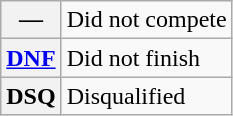<table class="wikitable">
<tr>
<th scope="row">—</th>
<td>Did not compete</td>
</tr>
<tr>
<th scope="row"><a href='#'>DNF</a></th>
<td>Did not finish</td>
</tr>
<tr>
<th scope="row">DSQ</th>
<td>Disqualified</td>
</tr>
</table>
